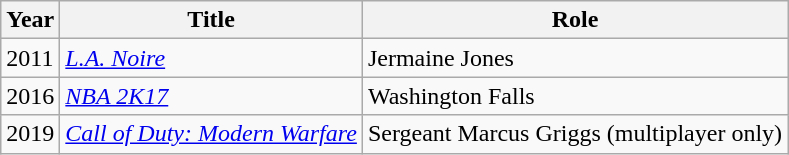<table class="wikitable">
<tr>
<th>Year</th>
<th>Title</th>
<th>Role</th>
</tr>
<tr>
<td>2011</td>
<td><em><a href='#'>L.A. Noire</a></em></td>
<td>Jermaine Jones</td>
</tr>
<tr>
<td>2016</td>
<td><em><a href='#'>NBA 2K17</a></em></td>
<td>Washington Falls</td>
</tr>
<tr>
<td>2019</td>
<td><em><a href='#'>Call of Duty: Modern Warfare</a></em></td>
<td>Sergeant Marcus Griggs (multiplayer only)</td>
</tr>
</table>
